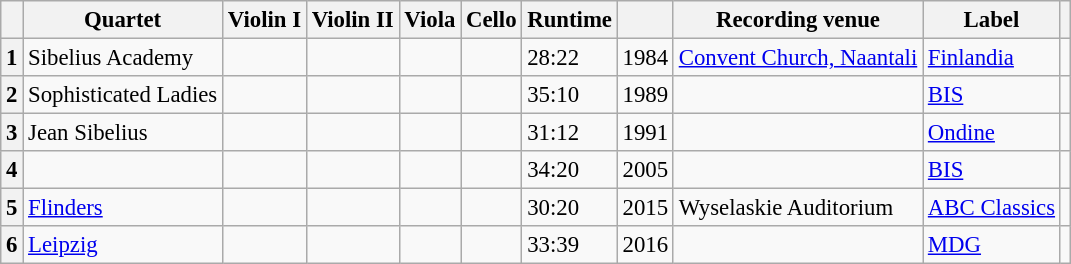<table class="wikitable sortable" style="margin-right:0; font-size:95%">
<tr>
<th scope="col"></th>
<th scope=col>Quartet</th>
<th scope=col>Violin I</th>
<th scope=col>Violin II</th>
<th scope=col>Viola</th>
<th scope=col>Cello</th>
<th scope=col>Runtime</th>
<th scope=col></th>
<th scope=col>Recording venue</th>
<th scope=col>Label</th>
<th scope=col class="unsortable"></th>
</tr>
<tr>
<th scope="row">1</th>
<td>Sibelius Academy</td>
<td></td>
<td></td>
<td></td>
<td></td>
<td>28:22</td>
<td>1984</td>
<td><a href='#'>Convent Church, Naantali</a></td>
<td><a href='#'>Finlandia</a></td>
<td></td>
</tr>
<tr>
<th scope="row">2</th>
<td>Sophisticated Ladies</td>
<td></td>
<td></td>
<td></td>
<td></td>
<td>35:10</td>
<td>1989</td>
<td></td>
<td><a href='#'>BIS</a></td>
<td></td>
</tr>
<tr>
<th scope="row">3</th>
<td>Jean Sibelius</td>
<td></td>
<td></td>
<td></td>
<td></td>
<td>31:12</td>
<td>1991</td>
<td></td>
<td><a href='#'>Ondine</a></td>
<td></td>
</tr>
<tr>
<th scope="row">4</th>
<td></td>
<td></td>
<td></td>
<td></td>
<td></td>
<td>34:20</td>
<td>2005</td>
<td></td>
<td><a href='#'>BIS</a></td>
<td></td>
</tr>
<tr>
<th scope="row">5</th>
<td><a href='#'>Flinders</a></td>
<td></td>
<td></td>
<td></td>
<td></td>
<td>30:20</td>
<td>2015</td>
<td>Wyselaskie Auditorium</td>
<td><a href='#'>ABC Classics</a></td>
<td></td>
</tr>
<tr>
<th scope="row">6</th>
<td><a href='#'>Leipzig</a></td>
<td></td>
<td></td>
<td></td>
<td></td>
<td>33:39</td>
<td>2016</td>
<td></td>
<td><a href='#'>MDG</a></td>
<td></td>
</tr>
</table>
